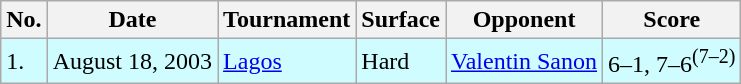<table class="wikitable">
<tr>
<th>No.</th>
<th>Date</th>
<th>Tournament</th>
<th>Surface</th>
<th>Opponent</th>
<th>Score</th>
</tr>
<tr bgcolor="CFFCFF">
<td>1.</td>
<td>August 18, 2003</td>
<td><a href='#'>Lagos</a></td>
<td>Hard</td>
<td> <a href='#'>Valentin Sanon</a></td>
<td>6–1, 7–6<sup>(7–2)</sup></td>
</tr>
</table>
